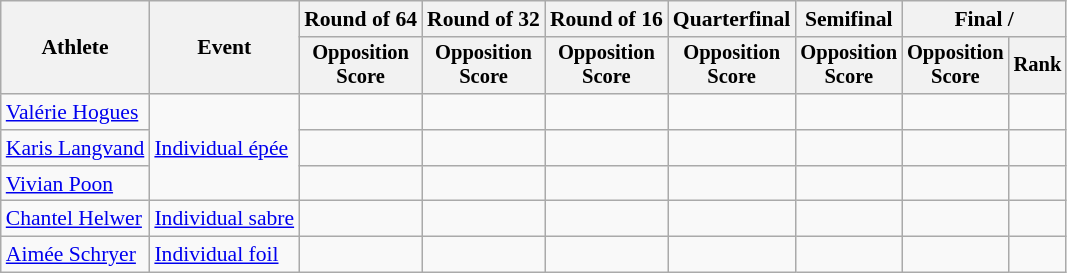<table class="wikitable" style="font-size:90%">
<tr>
<th rowspan=2>Athlete</th>
<th rowspan=2>Event</th>
<th>Round of 64</th>
<th>Round of 32</th>
<th>Round of 16</th>
<th>Quarterfinal</th>
<th>Semifinal</th>
<th colspan=2>Final / </th>
</tr>
<tr style="font-size:95%">
<th>Opposition <br> Score</th>
<th>Opposition <br> Score</th>
<th>Opposition <br> Score</th>
<th>Opposition <br> Score</th>
<th>Opposition <br> Score</th>
<th>Opposition <br> Score</th>
<th>Rank</th>
</tr>
<tr align=center>
<td align=left><a href='#'>Valérie Hogues</a></td>
<td align=left rowspan=3><a href='#'>Individual épée</a></td>
<td></td>
<td></td>
<td></td>
<td></td>
<td></td>
<td></td>
<td></td>
</tr>
<tr align=center>
<td align=left><a href='#'>Karis Langvand</a></td>
<td></td>
<td></td>
<td></td>
<td></td>
<td></td>
<td></td>
<td></td>
</tr>
<tr align=center>
<td align=left><a href='#'>Vivian Poon</a></td>
<td></td>
<td></td>
<td></td>
<td></td>
<td></td>
<td></td>
<td></td>
</tr>
<tr align=center>
<td align=left><a href='#'>Chantel Helwer</a></td>
<td align=left><a href='#'>Individual sabre</a></td>
<td></td>
<td></td>
<td></td>
<td></td>
<td></td>
<td></td>
<td></td>
</tr>
<tr align=center>
<td align=left><a href='#'>Aimée Schryer</a></td>
<td align=left><a href='#'>Individual foil</a></td>
<td></td>
<td></td>
<td></td>
<td></td>
<td></td>
<td></td>
<td></td>
</tr>
</table>
